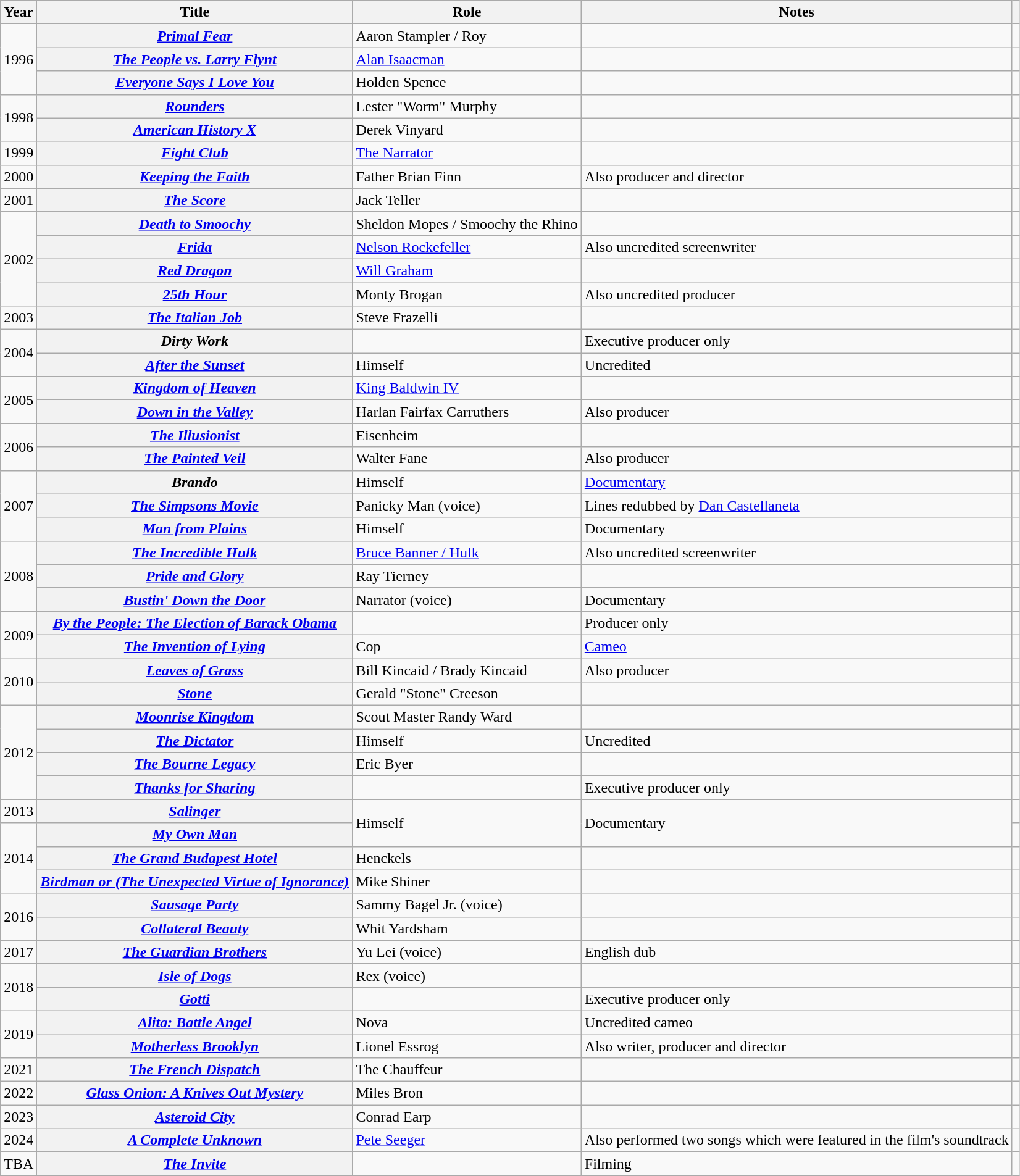<table class="wikitable sortable plainrowheaders">
<tr>
<th scope="col">Year</th>
<th scope="col">Title</th>
<th scope="col">Role</th>
<th class="unsortable" scope="col">Notes</th>
<th class="unsortable" scope="col"></th>
</tr>
<tr>
<td rowspan="3">1996</td>
<th scope="row"><em><a href='#'>Primal Fear</a></em></th>
<td>Aaron Stampler / Roy</td>
<td></td>
<td align="center"></td>
</tr>
<tr>
<th scope="row"><em><a href='#'>The People vs. Larry Flynt</a></em></th>
<td><a href='#'>Alan Isaacman</a></td>
<td></td>
<td align="center"></td>
</tr>
<tr>
<th scope="row"><em><a href='#'>Everyone Says I Love You</a></em></th>
<td>Holden Spence</td>
<td></td>
<td align="center"></td>
</tr>
<tr>
<td rowspan="2">1998</td>
<th scope="row"><em><a href='#'>Rounders</a></em></th>
<td>Lester "Worm" Murphy</td>
<td></td>
<td align="center"></td>
</tr>
<tr>
<th scope="row"><em><a href='#'>American History X</a></em></th>
<td>Derek Vinyard</td>
<td></td>
<td align="center"></td>
</tr>
<tr>
<td>1999</td>
<th scope="row"><em><a href='#'>Fight Club</a></em></th>
<td><a href='#'>The Narrator</a></td>
<td></td>
<td align="center"></td>
</tr>
<tr>
<td>2000</td>
<th scope="row"><em><a href='#'>Keeping the Faith</a></em></th>
<td>Father Brian Finn</td>
<td>Also producer and director</td>
<td align="center"></td>
</tr>
<tr>
<td>2001</td>
<th scope="row"><em><a href='#'>The Score</a></em></th>
<td>Jack Teller</td>
<td></td>
<td align="center"></td>
</tr>
<tr>
<td rowspan="4">2002</td>
<th scope="row"><em><a href='#'>Death to Smoochy</a></em></th>
<td>Sheldon Mopes / Smoochy the Rhino</td>
<td></td>
<td align="center"></td>
</tr>
<tr>
<th scope="row"><em><a href='#'>Frida</a></em></th>
<td><a href='#'>Nelson Rockefeller</a></td>
<td>Also uncredited screenwriter</td>
<td align="center"></td>
</tr>
<tr>
<th scope="row"><em><a href='#'>Red Dragon</a></em></th>
<td><a href='#'>Will Graham</a></td>
<td></td>
<td align="center"></td>
</tr>
<tr>
<th scope="row"><em><a href='#'>25th Hour</a></em></th>
<td>Monty Brogan</td>
<td>Also uncredited producer</td>
<td align="center"></td>
</tr>
<tr>
<td>2003</td>
<th scope="row"><em><a href='#'>The Italian Job</a></em></th>
<td>Steve Frazelli</td>
<td></td>
<td align="center"></td>
</tr>
<tr>
<td rowspan="2">2004</td>
<th scope="row"><em>Dirty Work</em></th>
<td></td>
<td>Executive producer only</td>
<td align="center"></td>
</tr>
<tr>
<th scope="row"><em><a href='#'>After the Sunset</a></em></th>
<td>Himself</td>
<td>Uncredited</td>
<td align=center></td>
</tr>
<tr>
<td rowspan="2">2005</td>
<th scope="row"><em><a href='#'>Kingdom of Heaven</a></em></th>
<td><a href='#'>King Baldwin IV</a></td>
<td></td>
<td align="center"></td>
</tr>
<tr>
<th scope="row"><em><a href='#'>Down in the Valley</a></em></th>
<td>Harlan Fairfax Carruthers</td>
<td>Also producer</td>
<td align="center"></td>
</tr>
<tr>
<td rowspan="2">2006</td>
<th scope="row"><em><a href='#'>The Illusionist</a></em></th>
<td>Eisenheim</td>
<td></td>
<td align="center"></td>
</tr>
<tr>
<th scope="row"><em><a href='#'>The Painted Veil</a></em></th>
<td>Walter Fane</td>
<td>Also producer</td>
<td align="center"></td>
</tr>
<tr>
<td rowspan="3">2007</td>
<th scope="row"><em>Brando</em></th>
<td>Himself</td>
<td><a href='#'>Documentary</a></td>
<td align="center"></td>
</tr>
<tr>
<th scope="row"><em><a href='#'>The Simpsons Movie</a></em></th>
<td>Panicky Man (voice)</td>
<td>Lines redubbed by <a href='#'>Dan Castellaneta</a></td>
<td align="center"></td>
</tr>
<tr>
<th scope="row"><em><a href='#'>Man from Plains</a></em></th>
<td>Himself</td>
<td>Documentary</td>
<td align="center"></td>
</tr>
<tr>
<td rowspan="3">2008</td>
<th scope="row"><em><a href='#'>The Incredible Hulk</a></em></th>
<td><a href='#'>Bruce Banner / Hulk</a></td>
<td>Also uncredited screenwriter</td>
<td align="center"></td>
</tr>
<tr>
<th scope="row"><em><a href='#'>Pride and Glory</a></em></th>
<td>Ray Tierney</td>
<td></td>
<td align="center"></td>
</tr>
<tr>
<th scope="row"><em><a href='#'>Bustin' Down the Door</a></em></th>
<td>Narrator (voice)</td>
<td>Documentary</td>
<td></td>
</tr>
<tr>
<td rowspan="2">2009</td>
<th scope="row"><em><a href='#'>By the People: The Election of Barack Obama</a></em></th>
<td></td>
<td>Producer only</td>
<td align="center"></td>
</tr>
<tr>
<th scope="row"><em><a href='#'>The Invention of Lying</a></em></th>
<td>Cop</td>
<td><a href='#'>Cameo</a></td>
<td></td>
</tr>
<tr>
<td rowspan="2">2010</td>
<th scope="row"><em><a href='#'>Leaves of Grass</a></em></th>
<td>Bill Kincaid / Brady Kincaid</td>
<td>Also producer</td>
<td align="center"></td>
</tr>
<tr>
<th scope="row"><em><a href='#'>Stone</a></em></th>
<td>Gerald "Stone" Creeson</td>
<td></td>
<td align="center"></td>
</tr>
<tr>
<td rowspan="4">2012</td>
<th scope="row"><em><a href='#'>Moonrise Kingdom</a></em></th>
<td>Scout Master Randy Ward</td>
<td></td>
<td align="center"></td>
</tr>
<tr>
<th scope="row"><em><a href='#'>The Dictator</a></em></th>
<td>Himself</td>
<td>Uncredited</td>
<td></td>
</tr>
<tr>
<th scope="row"><em><a href='#'>The Bourne Legacy</a></em></th>
<td>Eric Byer</td>
<td></td>
<td align="center"></td>
</tr>
<tr>
<th scope="row"><em><a href='#'>Thanks for Sharing</a></em></th>
<td></td>
<td>Executive producer only</td>
<td align="center"></td>
</tr>
<tr>
<td>2013</td>
<th scope="row"><em><a href='#'>Salinger</a></em></th>
<td rowspan="2">Himself</td>
<td rowspan="2">Documentary</td>
<td></td>
</tr>
<tr>
<td rowspan="3">2014</td>
<th scope="row"><em><a href='#'>My Own Man</a></em></th>
<td align="center"></td>
</tr>
<tr>
<th scope="row"><em><a href='#'>The Grand Budapest Hotel</a></em></th>
<td>Henckels</td>
<td></td>
<td align="center"></td>
</tr>
<tr>
<th scope="row"><em><a href='#'>Birdman or (The Unexpected Virtue of Ignorance)</a></em></th>
<td>Mike Shiner</td>
<td></td>
<td align="center"></td>
</tr>
<tr>
<td rowspan="2">2016</td>
<th scope="row"><em><a href='#'>Sausage Party</a></em></th>
<td>Sammy Bagel Jr. (voice)</td>
<td></td>
<td align="center"></td>
</tr>
<tr>
<th scope="row"><em><a href='#'>Collateral Beauty</a></em></th>
<td>Whit Yardsham</td>
<td></td>
<td align="center"></td>
</tr>
<tr>
<td>2017</td>
<th scope="row"><em><a href='#'>The Guardian Brothers</a></em></th>
<td>Yu Lei (voice)</td>
<td>English dub</td>
<td align="center"></td>
</tr>
<tr>
<td rowspan="2">2018</td>
<th scope="row"><em><a href='#'>Isle of Dogs</a></em></th>
<td>Rex (voice)</td>
<td></td>
<td align="center"></td>
</tr>
<tr>
<th scope="row"><em><a href='#'>Gotti</a></em></th>
<td></td>
<td>Executive producer only</td>
<td></td>
</tr>
<tr>
<td rowspan="2">2019</td>
<th scope="row"><em><a href='#'>Alita: Battle Angel</a></em></th>
<td>Nova</td>
<td>Uncredited cameo</td>
<td></td>
</tr>
<tr>
<th scope="row"><em><a href='#'>Motherless Brooklyn</a></em></th>
<td>Lionel Essrog</td>
<td>Also writer, producer and director</td>
<td align="center"></td>
</tr>
<tr>
<td>2021</td>
<th scope="row"><em><a href='#'>The French Dispatch</a></em></th>
<td>The Chauffeur</td>
<td></td>
<td align="center"></td>
</tr>
<tr>
<td>2022</td>
<th scope="row"><em><a href='#'>Glass Onion: A Knives Out Mystery</a></em></th>
<td>Miles Bron</td>
<td></td>
<td align="center"></td>
</tr>
<tr>
<td>2023</td>
<th scope="row"><em><a href='#'>Asteroid City</a></em></th>
<td>Conrad Earp</td>
<td></td>
<td align="center"></td>
</tr>
<tr>
<td>2024</td>
<th scope="row"><em><a href='#'>A Complete Unknown</a></em></th>
<td><a href='#'>Pete Seeger</a></td>
<td>Also performed two songs which were featured in the film's soundtrack</td>
<td align="center"></td>
</tr>
<tr>
<td>TBA</td>
<th scope="row"><em><a href='#'>The Invite</a></em></th>
<td></td>
<td>Filming</td>
<td align="center"></td>
</tr>
</table>
